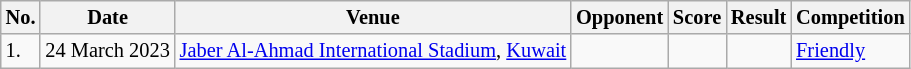<table class="wikitable" style="font-size:85%">
<tr>
<th>No.</th>
<th>Date</th>
<th>Venue</th>
<th>Opponent</th>
<th>Score</th>
<th>Result</th>
<th>Competition</th>
</tr>
<tr>
<td>1.</td>
<td>24 March 2023</td>
<td><a href='#'>Jaber Al-Ahmad International Stadium</a>, <a href='#'>Kuwait</a></td>
<td></td>
<td></td>
<td></td>
<td><a href='#'>Friendly</a></td>
</tr>
</table>
